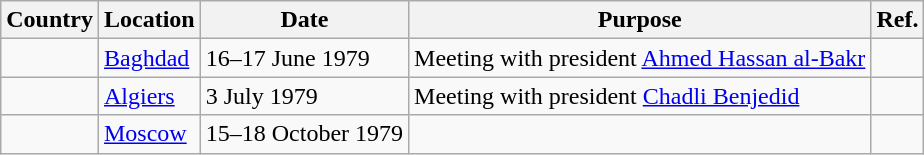<table class="wikitable">
<tr>
<th>Country</th>
<th>Location</th>
<th>Date</th>
<th>Purpose</th>
<th>Ref.</th>
</tr>
<tr>
<td></td>
<td><a href='#'>Baghdad</a></td>
<td>16–17 June 1979</td>
<td>Meeting with president <a href='#'>Ahmed Hassan al-Bakr</a></td>
<td></td>
</tr>
<tr>
<td></td>
<td><a href='#'>Algiers</a></td>
<td>3 July 1979</td>
<td>Meeting with president <a href='#'>Chadli Benjedid</a></td>
<td></td>
</tr>
<tr>
<td></td>
<td><a href='#'>Moscow</a></td>
<td>15–18 October 1979</td>
<td></td>
<td></td>
</tr>
</table>
